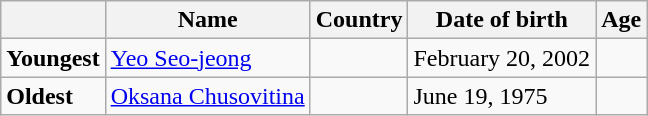<table class="wikitable">
<tr>
<th></th>
<th><strong>Name</strong></th>
<th><strong>Country</strong></th>
<th><strong>Date of birth</strong></th>
<th><strong>Age</strong></th>
</tr>
<tr>
<td><strong>Youngest</strong></td>
<td><a href='#'>Yeo Seo-jeong</a></td>
<td></td>
<td>February 20, 2002</td>
<td></td>
</tr>
<tr>
<td><strong>Oldest</strong></td>
<td><a href='#'>Oksana Chusovitina</a></td>
<td></td>
<td>June 19, 1975</td>
<td></td>
</tr>
</table>
